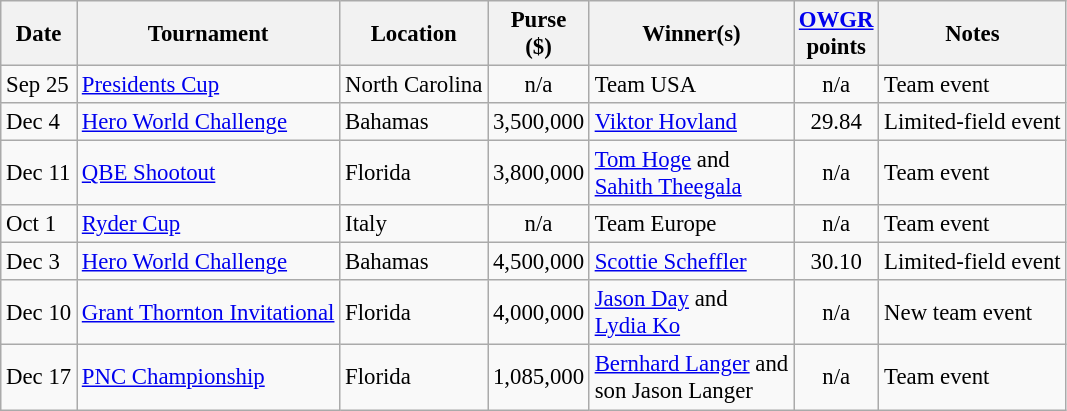<table class="wikitable" style="font-size:95%">
<tr>
<th>Date</th>
<th>Tournament</th>
<th>Location</th>
<th>Purse<br>($)</th>
<th>Winner(s)</th>
<th><a href='#'>OWGR</a><br>points</th>
<th>Notes</th>
</tr>
<tr>
<td>Sep 25</td>
<td><a href='#'>Presidents Cup</a></td>
<td>North Carolina</td>
<td align=center>n/a</td>
<td> Team USA</td>
<td align=center>n/a</td>
<td>Team event</td>
</tr>
<tr>
<td>Dec 4</td>
<td><a href='#'>Hero World Challenge</a></td>
<td>Bahamas</td>
<td align=right>3,500,000</td>
<td> <a href='#'>Viktor Hovland</a></td>
<td align=center>29.84</td>
<td>Limited-field event</td>
</tr>
<tr>
<td>Dec 11</td>
<td><a href='#'>QBE Shootout</a></td>
<td>Florida</td>
<td align=right>3,800,000</td>
<td> <a href='#'>Tom Hoge</a> and<br> <a href='#'>Sahith Theegala</a></td>
<td align=center>n/a</td>
<td>Team event</td>
</tr>
<tr>
<td>Oct 1</td>
<td><a href='#'>Ryder Cup</a></td>
<td>Italy</td>
<td align=center>n/a</td>
<td> Team Europe</td>
<td align=center>n/a</td>
<td>Team event</td>
</tr>
<tr>
<td>Dec 3</td>
<td><a href='#'>Hero World Challenge</a></td>
<td>Bahamas</td>
<td align=right>4,500,000</td>
<td> <a href='#'>Scottie Scheffler</a></td>
<td align=center>30.10</td>
<td>Limited-field event</td>
</tr>
<tr>
<td>Dec 10</td>
<td><a href='#'>Grant Thornton Invitational</a></td>
<td>Florida</td>
<td align=right>4,000,000</td>
<td> <a href='#'>Jason Day</a> and<br> <a href='#'>Lydia Ko</a></td>
<td align=center>n/a</td>
<td>New team event</td>
</tr>
<tr>
<td>Dec 17</td>
<td><a href='#'>PNC Championship</a></td>
<td>Florida</td>
<td align=right>1,085,000</td>
<td> <a href='#'>Bernhard Langer</a> and<br>son Jason Langer</td>
<td align=center>n/a</td>
<td>Team event</td>
</tr>
</table>
